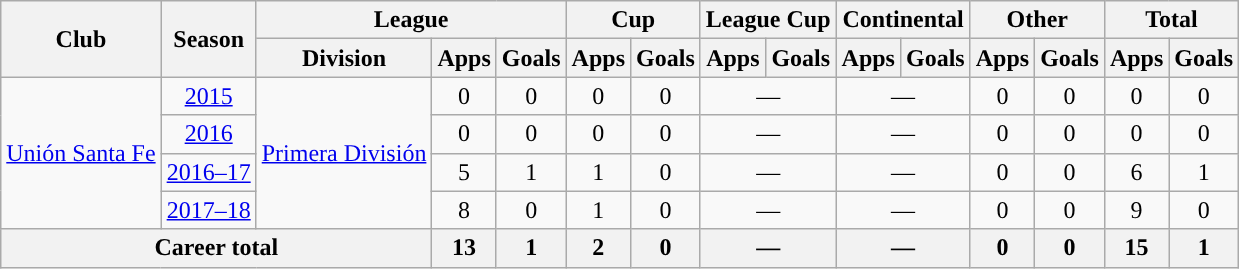<table class="wikitable" style="text-align:center">
<tr>
<th rowspan="2">Club</th>
<th rowspan="2">Season</th>
<th colspan="3">League</th>
<th colspan="2">Cup</th>
<th colspan="2">League Cup</th>
<th colspan="2">Continental</th>
<th colspan="2">Other</th>
<th colspan="2">Total</th>
</tr>
<tr>
<th>Division</th>
<th>Apps</th>
<th>Goals</th>
<th>Apps</th>
<th>Goals</th>
<th>Apps</th>
<th>Goals</th>
<th>Apps</th>
<th>Goals</th>
<th>Apps</th>
<th>Goals</th>
<th>Apps</th>
<th>Goals</th>
</tr>
<tr>
<td rowspan="4"><a href='#'>Unión Santa Fe</a></td>
<td><a href='#'>2015</a></td>
<td rowspan="4"><a href='#'>Primera División</a></td>
<td>0</td>
<td>0</td>
<td>0</td>
<td>0</td>
<td colspan="2">—</td>
<td colspan="2">—</td>
<td>0</td>
<td>0</td>
<td>0</td>
<td>0</td>
</tr>
<tr>
<td><a href='#'>2016</a></td>
<td>0</td>
<td>0</td>
<td>0</td>
<td>0</td>
<td colspan="2">—</td>
<td colspan="2">—</td>
<td>0</td>
<td>0</td>
<td>0</td>
<td>0</td>
</tr>
<tr>
<td><a href='#'>2016–17</a></td>
<td>5</td>
<td>1</td>
<td>1</td>
<td>0</td>
<td colspan="2">—</td>
<td colspan="2">—</td>
<td>0</td>
<td>0</td>
<td>6</td>
<td>1</td>
</tr>
<tr>
<td><a href='#'>2017–18</a></td>
<td>8</td>
<td>0</td>
<td>1</td>
<td>0</td>
<td colspan="2">—</td>
<td colspan="2">—</td>
<td>0</td>
<td>0</td>
<td>9</td>
<td>0</td>
</tr>
<tr>
<th colspan="3">Career total</th>
<th>13</th>
<th>1</th>
<th>2</th>
<th>0</th>
<th colspan="2">—</th>
<th colspan="2">—</th>
<th>0</th>
<th>0</th>
<th>15</th>
<th>1</th>
</tr>
</table>
